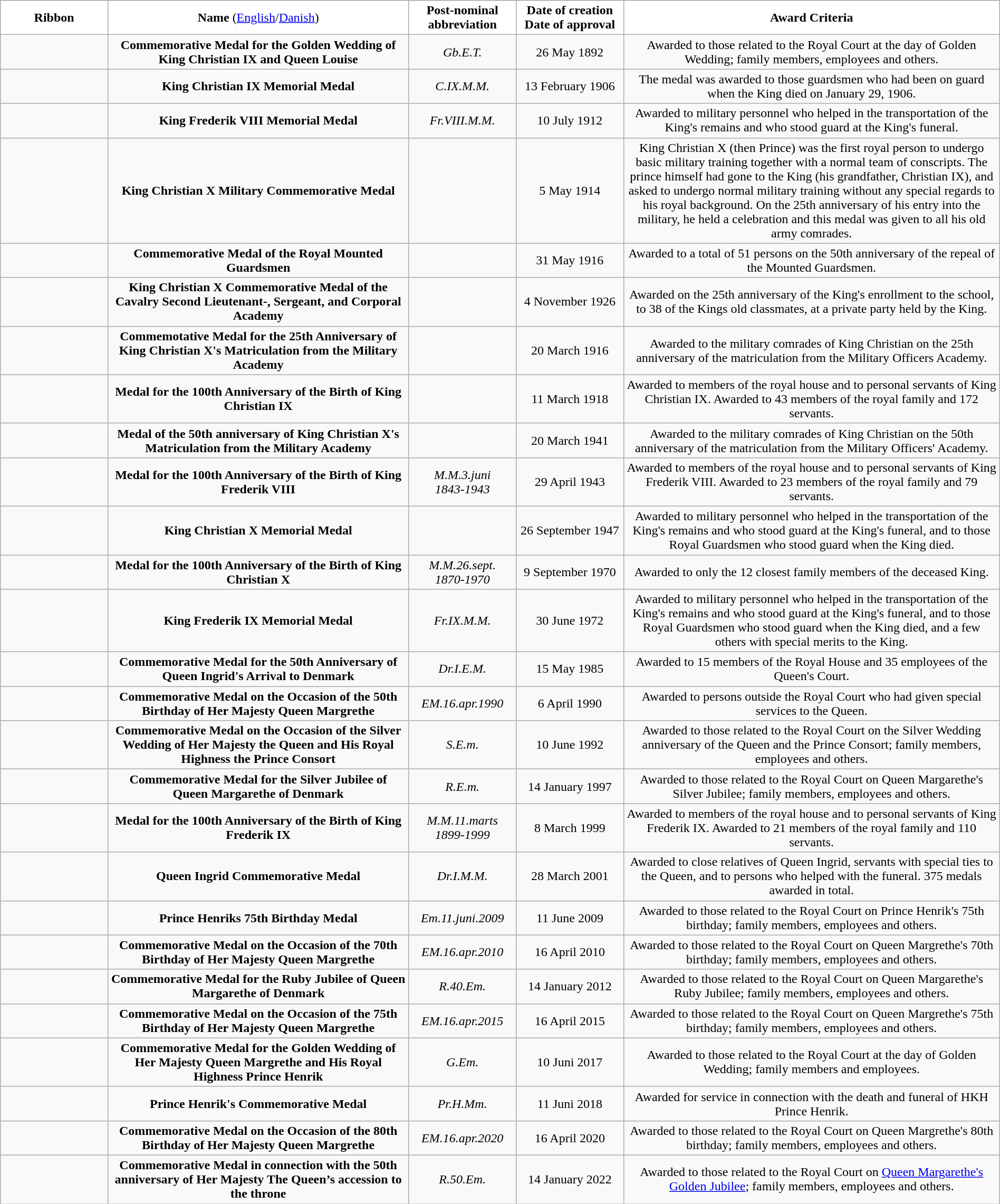<table class="wikitable sortable" style="text-align:center;" width="100%">
<tr>
<td width="10%" bgcolor="#FFFFFF"><strong>Ribbon</strong></td>
<td width="28%" bgcolor="#FFFFFF"><strong>Name</strong> (<a href='#'>English</a>/<a href='#'>Danish</a>)</td>
<td width="10%" bgcolor="#FFFFFF"><strong>Post-nominal abbreviation</strong></td>
<td width="10%" bgcolor="#FFFFFF"><strong>Date of creation<br>Date of approval</strong></td>
<td width="35%" bgcolor="#FFFFFF"><strong>Award Criteria</strong></td>
</tr>
<tr>
<td></td>
<td><strong>Commemorative Medal for the Golden Wedding of King Christian IX and Queen Louise</strong><br></td>
<td><em> Gb.E.T. </em></td>
<td>26 May 1892</td>
<td>Awarded to those related to the Royal Court at the day of Golden Wedding; family members, employees and others.</td>
</tr>
<tr>
<td></td>
<td><strong>King Christian IX Memorial Medal</strong><br></td>
<td><em> C.IX.M.M. </em></td>
<td>13 February 1906</td>
<td>The medal was awarded to those guardsmen who had been on guard when the King died on January 29, 1906.</td>
</tr>
<tr>
<td></td>
<td><strong>King Frederik VIII Memorial Medal</strong><br></td>
<td><em> Fr.VIII.M.M. </em></td>
<td>10 July 1912</td>
<td>Awarded to military personnel who helped in the transportation of the King's remains and who stood guard at the King's funeral.</td>
</tr>
<tr>
<td></td>
<td><strong>King Christian X Military Commemorative Medal</strong><br></td>
<td><em>  </em></td>
<td>5 May 1914</td>
<td>King Christian X (then Prince) was the first royal person to undergo basic military training together with a normal team of conscripts. The prince himself had gone to the King (his grandfather, Christian IX), and asked to undergo normal military training without any special regards to his royal background. On the 25th anniversary of his entry into the military, he held a celebration and this medal was given to all his old army comrades.</td>
</tr>
<tr>
<td></td>
<td><strong>Commemorative Medal of the Royal Mounted Guardsmen</strong><br></td>
<td><em> </em></td>
<td>31 May 1916</td>
<td>Awarded to a total of 51 persons on the 50th anniversary of the repeal of the Mounted Guardsmen.</td>
</tr>
<tr>
<td></td>
<td><strong>King Christian X Commemorative Medal of the Cavalry Second Lieutenant-, Sergeant, and Corporal Academy</strong><br></td>
<td><em>  </em></td>
<td>4 November 1926</td>
<td>Awarded on the 25th anniversary of the King's enrollment to the school, to 38 of the Kings old classmates, at a private party held by the King.</td>
</tr>
<tr>
<td></td>
<td><strong>Commemotative Medal for the 25th Anniversary of King Christian X's Matriculation from the Military Academy</strong><br></td>
<td><em>  </em></td>
<td>20 March 1916</td>
<td>Awarded to the military comrades of King Christian on the 25th anniversary of the matriculation from the Military Officers Academy.</td>
</tr>
<tr>
<td></td>
<td><strong>Medal for the 100th Anniversary of the Birth of King Christian IX</strong><br></td>
<td><em>  </em></td>
<td>11 March 1918</td>
<td>Awarded to members of the royal house and to personal servants of King Christian IX. Awarded to 43 members of the royal family and 172 servants.</td>
</tr>
<tr>
<td></td>
<td><strong>Medal of the 50th anniversary of King Christian X's Matriculation from the Military Academy</strong><br></td>
<td><em>  </em></td>
<td>20 March 1941</td>
<td>Awarded to the military comrades of King Christian on the 50th anniversary of the matriculation from the Military Officers' Academy.</td>
</tr>
<tr>
<td></td>
<td><strong>Medal for the 100th Anniversary of the Birth of King Frederik VIII</strong><br></td>
<td><em>M.M.3.juni <br> 1843-1943 </em></td>
<td>29 April 1943</td>
<td>Awarded to members of the royal house and to personal servants of King Frederik VIII. Awarded to 23 members of the royal family and 79 servants.</td>
</tr>
<tr>
<td></td>
<td><strong>King Christian X Memorial Medal</strong><br></td>
<td><em>  </em></td>
<td>26 September 1947</td>
<td>Awarded to military personnel who helped in the transportation of the King's remains and who stood guard at the King's funeral, and to those Royal Guardsmen who stood guard when the King died.</td>
</tr>
<tr>
<td></td>
<td><strong>Medal for the 100th Anniversary of the Birth of King Christian X</strong><br></td>
<td><em>M.M.26.sept. <br>1870-1970 </em></td>
<td>9 September 1970</td>
<td>Awarded to only the 12 closest family members of the deceased King.</td>
</tr>
<tr>
<td></td>
<td><strong>King Frederik IX Memorial Medal</strong><br></td>
<td><em>Fr.IX.M.M.</em></td>
<td>30 June 1972</td>
<td>Awarded to military personnel who helped in the transportation of the King's remains and who stood guard at the King's funeral, and to those Royal Guardsmen who stood guard when the King died, and a few others with special merits to the King.</td>
</tr>
<tr>
<td></td>
<td><strong>Commemorative Medal for the 50th Anniversary of Queen Ingrid's Arrival to Denmark</strong><br></td>
<td><em>Dr.I.E.M.</em></td>
<td>15 May 1985</td>
<td>Awarded to 15 members of the Royal House and 35 employees of the Queen's Court.</td>
</tr>
<tr>
<td></td>
<td><strong>Commemorative Medal on the Occasion of the 50th Birthday of Her Majesty Queen Margrethe</strong><br></td>
<td><em>EM.16.apr.1990 </em></td>
<td>6 April 1990</td>
<td>Awarded to persons outside the Royal Court who had given special services to the Queen.</td>
</tr>
<tr>
<td></td>
<td><strong>Commemorative Medal on the Occasion of the Silver Wedding of Her Majesty the Queen and His Royal Highness the Prince Consort</strong><br></td>
<td><em>S.E.m.</em></td>
<td>10 June 1992</td>
<td>Awarded to those related to the Royal Court on the Silver Wedding anniversary of the Queen and the Prince Consort; family members, employees and others.</td>
</tr>
<tr>
<td></td>
<td><strong>Commemorative Medal for the Silver Jubilee of Queen Margarethe of Denmark</strong><br></td>
<td><em>R.E.m. </em></td>
<td>14 January 1997</td>
<td>Awarded to those related to the Royal Court on Queen Margarethe's Silver Jubilee; family members, employees and others.</td>
</tr>
<tr>
<td></td>
<td><strong>Medal for the 100th Anniversary of the Birth of King Frederik IX</strong><br></td>
<td><em>M.M.11.marts<br>1899-1999</em></td>
<td>8 March 1999</td>
<td>Awarded to members of the royal house and to personal servants of King Frederik IX. Awarded to 21 members of the royal family and 110 servants.</td>
</tr>
<tr>
<td></td>
<td><strong>Queen Ingrid Commemorative Medal</strong><br></td>
<td><em>Dr.I.M.M.</em></td>
<td>28 March 2001</td>
<td>Awarded to close relatives of Queen Ingrid, servants with special ties to the Queen, and to persons who helped with the funeral. 375 medals awarded in total.</td>
</tr>
<tr>
<td></td>
<td><strong>Prince Henriks 75th Birthday Medal</strong><br></td>
<td><em>Em.11.juni.2009</em></td>
<td>11 June 2009</td>
<td>Awarded to those related to the Royal Court on Prince Henrik's 75th birthday; family members, employees and others.</td>
</tr>
<tr>
<td></td>
<td><strong>Commemorative Medal on the Occasion of the 70th Birthday of Her Majesty Queen Margrethe</strong><br></td>
<td><em>EM.16.apr.2010 </em></td>
<td>16 April 2010</td>
<td>Awarded to those related to the Royal Court on Queen Margrethe's 70th birthday; family members, employees and others.</td>
</tr>
<tr>
<td></td>
<td><strong>Commemorative Medal for the Ruby Jubilee of Queen Margarethe of Denmark</strong><br></td>
<td><em>R.40.Em.</em></td>
<td>14 January 2012</td>
<td>Awarded to those related to the Royal Court on Queen Margarethe's Ruby Jubilee; family members, employees and others.</td>
</tr>
<tr>
<td></td>
<td><strong>Commemorative Medal on the Occasion of the 75th Birthday of Her Majesty Queen Margrethe</strong><br></td>
<td><em>EM.16.apr.2015 </em></td>
<td>16 April 2015</td>
<td>Awarded to those related to the Royal Court on Queen Margrethe's 75th birthday; family members, employees and others.</td>
</tr>
<tr>
<td></td>
<td><strong>Commemorative Medal for the Golden Wedding of Her Majesty Queen Margrethe and His Royal Highness Prince Henrik</strong><br></td>
<td><em>G.Em.</em></td>
<td>10 Juni 2017</td>
<td>Awarded to those related to the Royal Court at the day of Golden Wedding; family members and employees.</td>
</tr>
<tr>
<td></td>
<td><strong>Prince Henrik's Commemorative Medal</strong><br></td>
<td><em>Pr.H.Mm.</em></td>
<td>11 Juni 2018</td>
<td>Awarded for service in connection with the death and funeral of HKH Prince Henrik.</td>
</tr>
<tr>
<td></td>
<td><strong>Commemorative Medal on the Occasion of the 80th Birthday of Her Majesty Queen Margrethe</strong><br></td>
<td><em>EM.16.apr.2020 </em></td>
<td>16 April 2020</td>
<td>Awarded to those related to the Royal Court on Queen Margrethe's 80th birthday; family members, employees and others.</td>
</tr>
<tr>
<td></td>
<td><strong>Commemorative Medal in connection with the 50th anniversary of Her Majesty The Queen’s accession to the throne</strong><br></td>
<td><em>R.50.Em.</em></td>
<td>14 January 2022</td>
<td>Awarded to those related to the Royal Court on <a href='#'>Queen Margarethe's Golden Jubilee</a>; family members, employees and others.</td>
</tr>
</table>
